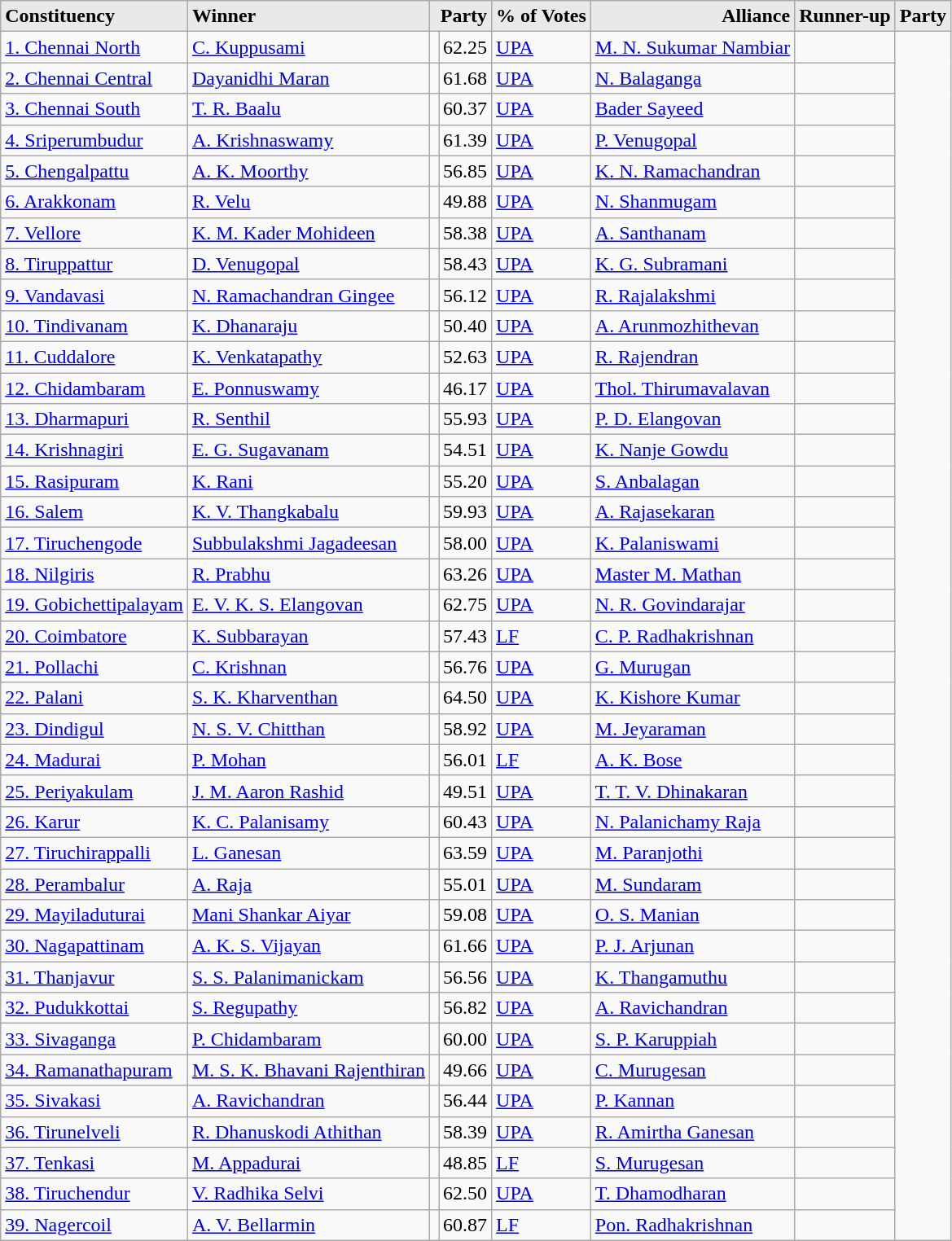<table class="wikitable sortable">
<tr ">
<th style="text-align:left; background:#e9e9e9; vertical-align:top;">Constituency</th>
<th style="text-align:left; background:#e9e9e9; vertical-align:top;">Winner</th>
<th style="background:#e9e9e9; text-align:right;; " colspan="2; " colspan="2">Party</th>
<th style="background:#e9e9e9; text-align:right;">% of Votes</th>
<th style="background:#e9e9e9; text-align:right;">Alliance</th>
<th style="background:#e9e9e9; text-align:right;">Runner-up</th>
<th style="background:#e9e9e9; text-align:right;; " colspan="2; " colspan="2">Party</th>
</tr>
<tr>
<td><a href='#'>1. Chennai North</a></td>
<td><a href='#'>C. Kuppusami</a></td>
<td></td>
<td>62.25</td>
<td><a href='#'>UPA</a></td>
<td><a href='#'>M. N. Sukumar Nambiar</a></td>
<td></td>
</tr>
<tr>
<td><a href='#'>2. Chennai Central</a></td>
<td><a href='#'>Dayanidhi Maran</a></td>
<td></td>
<td>61.68</td>
<td><a href='#'>UPA</a></td>
<td><a href='#'>N. Balaganga</a></td>
<td></td>
</tr>
<tr>
<td><a href='#'>3. Chennai South</a></td>
<td><a href='#'>T. R. Baalu</a></td>
<td></td>
<td>60.37</td>
<td><a href='#'>UPA</a></td>
<td><a href='#'>Bader Sayeed</a></td>
<td></td>
</tr>
<tr>
<td><a href='#'>4. Sriperumbudur</a></td>
<td><a href='#'>A. Krishnaswamy</a></td>
<td></td>
<td>61.39</td>
<td><a href='#'>UPA</a></td>
<td><a href='#'>P. Venugopal</a></td>
<td></td>
</tr>
<tr>
<td><a href='#'>5. Chengalpattu</a></td>
<td><a href='#'>A. K. Moorthy</a></td>
<td></td>
<td>56.85</td>
<td><a href='#'>UPA</a></td>
<td><a href='#'>K. N. Ramachandran</a></td>
<td></td>
</tr>
<tr>
<td><a href='#'>6. Arakkonam</a></td>
<td><a href='#'>R. Velu</a></td>
<td></td>
<td>49.88</td>
<td><a href='#'>UPA</a></td>
<td><a href='#'>N. Shanmugam</a></td>
<td></td>
</tr>
<tr>
<td><a href='#'>7. Vellore</a></td>
<td><a href='#'>K. M. Kader Mohideen</a></td>
<td></td>
<td>58.38</td>
<td><a href='#'>UPA</a></td>
<td><a href='#'>A. Santhanam</a></td>
<td></td>
</tr>
<tr>
<td><a href='#'>8. Tiruppattur</a></td>
<td><a href='#'>D. Venugopal</a></td>
<td></td>
<td>58.43</td>
<td><a href='#'>UPA</a></td>
<td><a href='#'>K. G. Subramani</a></td>
<td></td>
</tr>
<tr>
<td><a href='#'>9. Vandavasi</a></td>
<td><a href='#'>N. Ramachandran Gingee</a></td>
<td></td>
<td>56.12</td>
<td><a href='#'>UPA</a></td>
<td><a href='#'>R. Rajalakshmi</a></td>
<td></td>
</tr>
<tr>
<td><a href='#'>10. Tindivanam</a></td>
<td><a href='#'>K. Dhanaraju</a></td>
<td></td>
<td>50.40</td>
<td><a href='#'>UPA</a></td>
<td><a href='#'>A. Arunmozhithevan</a></td>
<td></td>
</tr>
<tr>
<td><a href='#'>11. Cuddalore</a></td>
<td><a href='#'>K. Venkatapathy</a></td>
<td></td>
<td>52.63</td>
<td><a href='#'>UPA</a></td>
<td><a href='#'>R. Rajendran</a></td>
<td></td>
</tr>
<tr>
<td><a href='#'>12. Chidambaram</a></td>
<td><a href='#'>E. Ponnuswamy</a></td>
<td></td>
<td>46.17</td>
<td><a href='#'>UPA</a></td>
<td><a href='#'>Thol. Thirumavalavan</a></td>
<td></td>
</tr>
<tr>
<td><a href='#'>13. Dharmapuri</a></td>
<td><a href='#'>R. Senthil</a></td>
<td></td>
<td>55.93</td>
<td><a href='#'>UPA</a></td>
<td><a href='#'>P. D. Elangovan</a></td>
<td></td>
</tr>
<tr>
<td><a href='#'>14. Krishnagiri</a></td>
<td><a href='#'>E. G. Sugavanam</a></td>
<td></td>
<td>54.51</td>
<td><a href='#'>UPA</a></td>
<td><a href='#'>K. Nanje Gowdu</a></td>
<td></td>
</tr>
<tr>
<td><a href='#'>15. Rasipuram</a></td>
<td><a href='#'>K. Rani</a></td>
<td></td>
<td>55.20</td>
<td><a href='#'>UPA</a></td>
<td><a href='#'>S. Anbalagan</a></td>
<td></td>
</tr>
<tr>
<td><a href='#'>16. Salem</a></td>
<td><a href='#'>K. V. Thangkabalu</a></td>
<td></td>
<td>59.93</td>
<td><a href='#'>UPA</a></td>
<td><a href='#'>A. Rajasekaran</a></td>
<td></td>
</tr>
<tr>
<td><a href='#'>17. Tiruchengode</a></td>
<td><a href='#'>Subbulakshmi Jagadeesan</a></td>
<td></td>
<td>58.00</td>
<td><a href='#'>UPA</a></td>
<td><a href='#'>K. Palaniswami</a></td>
<td></td>
</tr>
<tr>
<td><a href='#'>18. Nilgiris</a></td>
<td><a href='#'>R. Prabhu</a></td>
<td></td>
<td>63.26</td>
<td><a href='#'>UPA</a></td>
<td><a href='#'>Master M. Mathan</a></td>
<td></td>
</tr>
<tr>
<td><a href='#'>19. Gobichettipalayam</a></td>
<td><a href='#'>E. V. K. S. Elangovan</a></td>
<td></td>
<td>62.75</td>
<td><a href='#'>UPA</a></td>
<td><a href='#'>N. R. Govindarajar</a></td>
<td></td>
</tr>
<tr>
<td><a href='#'>20. Coimbatore</a></td>
<td><a href='#'>K. Subbarayan</a></td>
<td></td>
<td>57.43</td>
<td><a href='#'>LF</a></td>
<td><a href='#'>C. P. Radhakrishnan</a></td>
<td></td>
</tr>
<tr>
<td><a href='#'>21. Pollachi</a></td>
<td><a href='#'>C. Krishnan</a></td>
<td></td>
<td>56.76</td>
<td><a href='#'>UPA</a></td>
<td><a href='#'>G. Murugan</a></td>
<td></td>
</tr>
<tr>
<td><a href='#'>22. Palani</a></td>
<td><a href='#'>S. K. Kharventhan</a></td>
<td></td>
<td>64.50</td>
<td><a href='#'>UPA</a></td>
<td><a href='#'>K. Kishore Kumar</a></td>
<td></td>
</tr>
<tr>
<td><a href='#'>23. Dindigul</a></td>
<td><a href='#'>N. S. V. Chitthan</a></td>
<td></td>
<td>58.92</td>
<td><a href='#'>UPA</a></td>
<td><a href='#'>M. Jeyaraman</a></td>
<td></td>
</tr>
<tr>
<td><a href='#'>24. Madurai</a></td>
<td><a href='#'>P. Mohan</a></td>
<td></td>
<td>56.01</td>
<td><a href='#'>LF</a></td>
<td><a href='#'>A. K. Bose</a></td>
<td></td>
</tr>
<tr>
<td><a href='#'>25. Periyakulam</a></td>
<td><a href='#'>J. M. Aaron Rashid</a></td>
<td></td>
<td>49.51</td>
<td><a href='#'>UPA</a></td>
<td><a href='#'>T. T. V. Dhinakaran</a></td>
<td></td>
</tr>
<tr>
<td><a href='#'>26. Karur</a></td>
<td><a href='#'>K. C. Palanisamy</a></td>
<td></td>
<td>60.43</td>
<td><a href='#'>UPA</a></td>
<td><a href='#'>N. Palanichamy Raja</a></td>
<td></td>
</tr>
<tr>
<td><a href='#'>27. Tiruchirappalli</a></td>
<td><a href='#'>L. Ganesan</a></td>
<td></td>
<td>63.59</td>
<td><a href='#'>UPA</a></td>
<td><a href='#'>M. Paranjothi</a></td>
<td></td>
</tr>
<tr>
<td><a href='#'>28. Perambalur</a></td>
<td><a href='#'>A. Raja</a></td>
<td></td>
<td>55.01</td>
<td><a href='#'>UPA</a></td>
<td><a href='#'>M. Sundaram</a></td>
<td></td>
</tr>
<tr>
<td><a href='#'>29. Mayiladuturai</a></td>
<td><a href='#'>Mani Shankar Aiyar</a></td>
<td></td>
<td>59.08</td>
<td><a href='#'>UPA</a></td>
<td><a href='#'>O. S. Manian</a></td>
<td></td>
</tr>
<tr>
<td><a href='#'>30. Nagapattinam</a></td>
<td><a href='#'>A. K. S. Vijayan</a></td>
<td></td>
<td>61.66</td>
<td><a href='#'>UPA</a></td>
<td><a href='#'>P. J. Arjunan</a></td>
<td></td>
</tr>
<tr>
<td><a href='#'>31. Thanjavur</a></td>
<td><a href='#'>S. S. Palanimanickam</a></td>
<td></td>
<td>56.56</td>
<td><a href='#'>UPA</a></td>
<td><a href='#'>K. Thangamuthu</a></td>
<td></td>
</tr>
<tr>
<td><a href='#'>32. Pudukkottai</a></td>
<td><a href='#'>S. Regupathy</a></td>
<td></td>
<td>56.82</td>
<td><a href='#'>UPA</a></td>
<td><a href='#'>A. Ravichandran</a></td>
<td></td>
</tr>
<tr>
<td><a href='#'>33. Sivaganga</a></td>
<td><a href='#'>P. Chidambaram</a></td>
<td></td>
<td>60.00</td>
<td><a href='#'>UPA</a></td>
<td><a href='#'>S. P. Karuppiah</a></td>
<td></td>
</tr>
<tr>
<td><a href='#'>34. Ramanathapuram</a></td>
<td><a href='#'>M. S. K. Bhavani Rajenthiran</a></td>
<td></td>
<td>49.66</td>
<td><a href='#'>UPA</a></td>
<td><a href='#'>C. Murugesan</a></td>
<td></td>
</tr>
<tr>
<td><a href='#'>35. Sivakasi</a></td>
<td><a href='#'>A. Ravichandran</a></td>
<td></td>
<td>56.44</td>
<td><a href='#'>UPA</a></td>
<td><a href='#'>P. Kannan</a></td>
<td></td>
</tr>
<tr>
<td><a href='#'>36. Tirunelveli</a></td>
<td><a href='#'>R. Dhanuskodi Athithan</a></td>
<td></td>
<td>58.39</td>
<td><a href='#'>UPA</a></td>
<td><a href='#'>R. Amirtha Ganesan</a></td>
<td></td>
</tr>
<tr>
<td><a href='#'>37. Tenkasi</a></td>
<td><a href='#'>M. Appadurai</a></td>
<td></td>
<td>48.85</td>
<td><a href='#'>LF</a></td>
<td><a href='#'>S. Murugesan</a></td>
<td></td>
</tr>
<tr>
<td><a href='#'>38. Tiruchendur</a></td>
<td><a href='#'>V. Radhika Selvi</a></td>
<td></td>
<td>62.50</td>
<td><a href='#'>UPA</a></td>
<td><a href='#'>T. Dhamodharan</a></td>
<td></td>
</tr>
<tr>
<td><a href='#'>39. Nagercoil</a></td>
<td><a href='#'>A. V. Bellarmin</a></td>
<td></td>
<td>60.87</td>
<td><a href='#'>LF</a></td>
<td><a href='#'>Pon. Radhakrishnan</a></td>
<td></td>
</tr>
</table>
